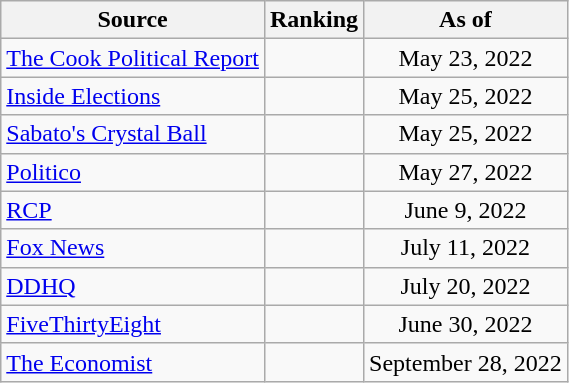<table class="wikitable" style="text-align:center">
<tr>
<th>Source</th>
<th>Ranking</th>
<th>As of</th>
</tr>
<tr>
<td align=left><a href='#'>The Cook Political Report</a></td>
<td></td>
<td>May 23, 2022</td>
</tr>
<tr>
<td align=left><a href='#'>Inside Elections</a></td>
<td></td>
<td>May 25, 2022</td>
</tr>
<tr>
<td align=left><a href='#'>Sabato's Crystal Ball</a></td>
<td></td>
<td>May 25, 2022</td>
</tr>
<tr>
<td align=left><a href='#'>Politico</a></td>
<td></td>
<td>May 27, 2022</td>
</tr>
<tr>
<td style="text-align:left;"><a href='#'>RCP</a></td>
<td></td>
<td>June 9, 2022</td>
</tr>
<tr>
<td align=left><a href='#'>Fox News</a></td>
<td></td>
<td>July 11, 2022</td>
</tr>
<tr>
<td align="left"><a href='#'>DDHQ</a></td>
<td></td>
<td>July 20, 2022</td>
</tr>
<tr>
<td align="left"><a href='#'>FiveThirtyEight</a></td>
<td></td>
<td>June 30, 2022</td>
</tr>
<tr>
<td align="left"><a href='#'>The Economist</a></td>
<td></td>
<td>September 28, 2022</td>
</tr>
</table>
